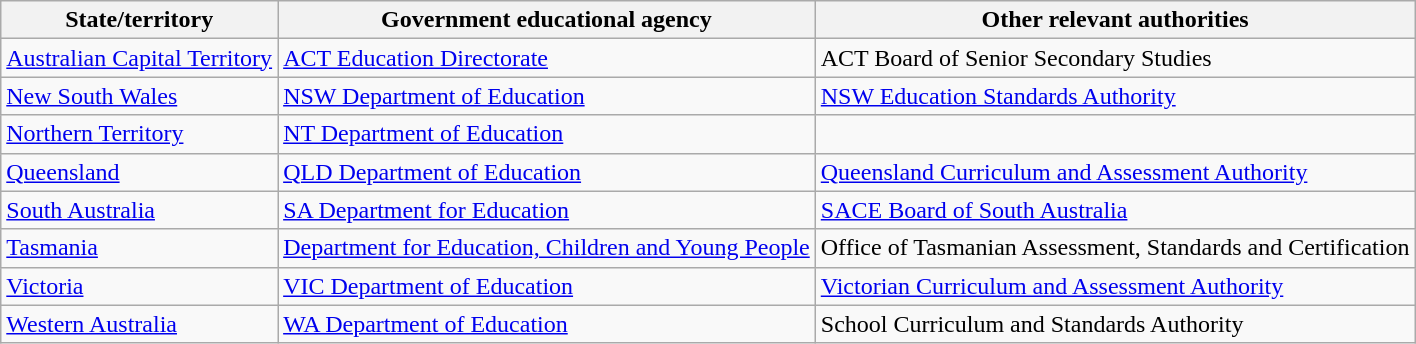<table class="wikitable sortable">
<tr>
<th>State/territory</th>
<th>Government educational agency</th>
<th>Other relevant authorities</th>
</tr>
<tr>
<td><a href='#'>Australian Capital Territory</a></td>
<td><a href='#'>ACT Education Directorate</a></td>
<td>ACT Board of Senior Secondary Studies</td>
</tr>
<tr>
<td><a href='#'>New South Wales</a></td>
<td><a href='#'>NSW Department of Education</a></td>
<td><a href='#'>NSW Education Standards Authority</a></td>
</tr>
<tr>
<td><a href='#'>Northern Territory</a></td>
<td><a href='#'>NT Department of Education</a></td>
<td></td>
</tr>
<tr>
<td><a href='#'>Queensland</a></td>
<td><a href='#'>QLD Department of Education</a></td>
<td><a href='#'>Queensland Curriculum and Assessment Authority</a></td>
</tr>
<tr>
<td><a href='#'>South Australia</a></td>
<td><a href='#'>SA Department for Education</a></td>
<td><a href='#'>SACE Board of South Australia</a></td>
</tr>
<tr>
<td><a href='#'>Tasmania</a></td>
<td><a href='#'>Department for Education, Children and Young People</a></td>
<td>Office of Tasmanian Assessment, Standards and Certification</td>
</tr>
<tr>
<td><a href='#'>Victoria</a></td>
<td><a href='#'>VIC Department of Education</a></td>
<td><a href='#'>Victorian Curriculum and Assessment Authority</a></td>
</tr>
<tr>
<td><a href='#'>Western Australia</a></td>
<td><a href='#'>WA Department of Education</a></td>
<td>School Curriculum and Standards Authority</td>
</tr>
</table>
